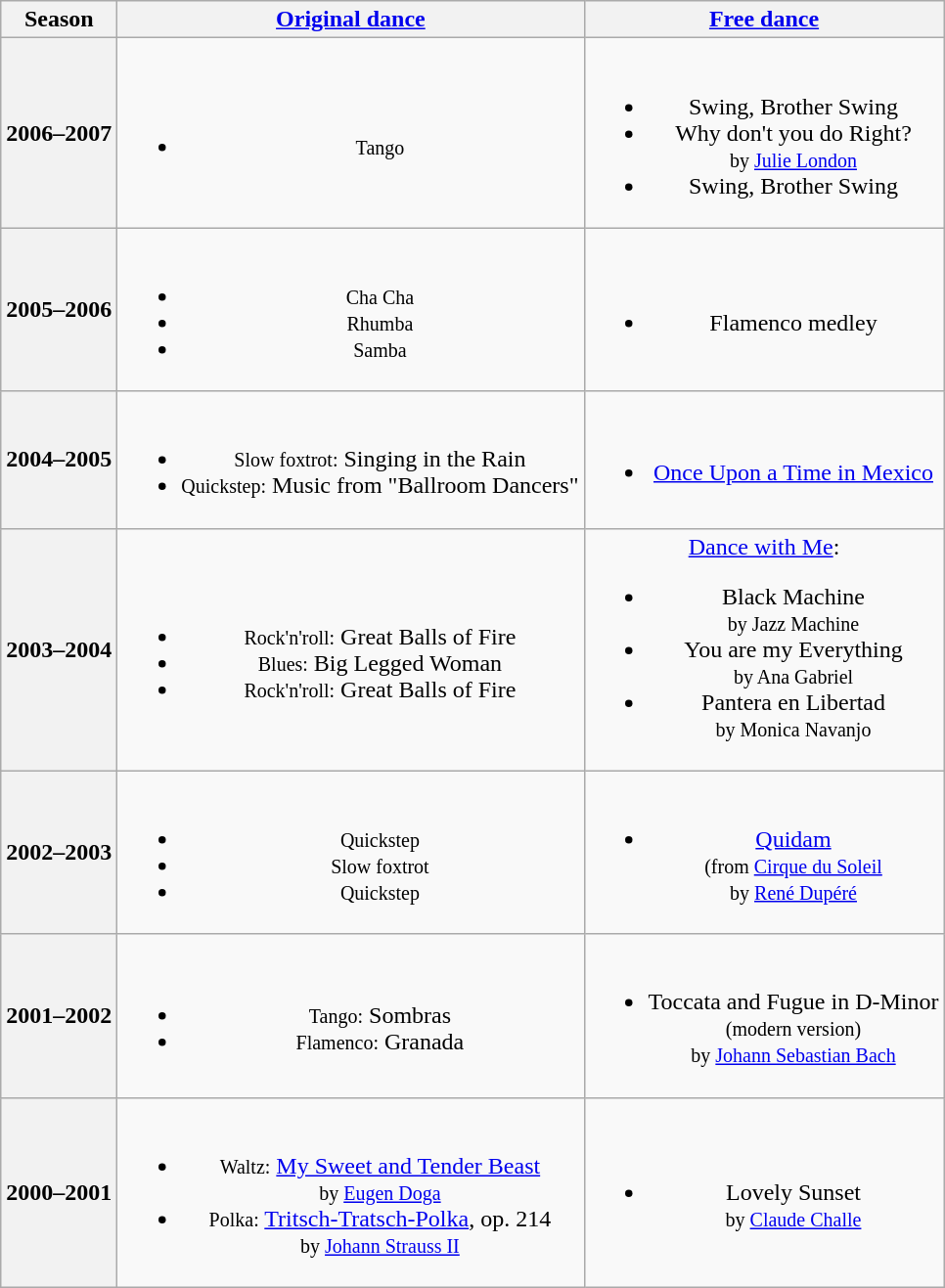<table class="wikitable" style="text-align:center">
<tr>
<th>Season</th>
<th><a href='#'>Original dance</a></th>
<th><a href='#'>Free dance</a></th>
</tr>
<tr>
<th>2006–2007 <br> </th>
<td><br><ul><li><small>Tango</small></li></ul></td>
<td><br><ul><li>Swing, Brother Swing</li><li>Why don't you do Right? <br><small> by <a href='#'>Julie London</a> </small></li><li>Swing, Brother Swing</li></ul></td>
</tr>
<tr>
<th>2005–2006 <br> </th>
<td><br><ul><li><small>Cha Cha</small></li><li><small>Rhumba</small></li><li><small>Samba</small></li></ul></td>
<td><br><ul><li>Flamenco medley</li></ul></td>
</tr>
<tr>
<th>2004–2005 <br> </th>
<td><br><ul><li><small>Slow foxtrot:</small> Singing in the Rain</li><li><small>Quickstep:</small> Music from "Ballroom Dancers"</li></ul></td>
<td><br><ul><li><a href='#'>Once Upon a Time in Mexico</a></li></ul></td>
</tr>
<tr>
<th>2003–2004 <br> </th>
<td><br><ul><li><small>Rock'n'roll:</small> Great Balls of Fire</li><li><small>Blues:</small> Big Legged Woman</li><li><small>Rock'n'roll:</small> Great Balls of Fire</li></ul></td>
<td><a href='#'>Dance with Me</a>:<br><ul><li>Black Machine <br><small> by Jazz Machine </small></li><li>You are my Everything <br><small> by Ana Gabriel </small></li><li>Pantera en Libertad <br><small> by Monica Navanjo </small></li></ul></td>
</tr>
<tr>
<th>2002–2003 <br> </th>
<td><br><ul><li><small>Quickstep</small></li><li><small>Slow foxtrot</small></li><li><small>Quickstep</small></li></ul></td>
<td><br><ul><li><a href='#'>Quidam</a> <br><small> (from <a href='#'>Cirque du Soleil</a> <br> by <a href='#'>René Dupéré</a> </small></li></ul></td>
</tr>
<tr>
<th>2001–2002 <br> </th>
<td><br><ul><li><small>Tango:</small> Sombras</li><li><small>Flamenco:</small> Granada</li></ul></td>
<td><br><ul><li>Toccata and Fugue in D-Minor <br><small> (modern version) <br> by <a href='#'>Johann Sebastian Bach</a> </small></li></ul></td>
</tr>
<tr>
<th>2000–2001 <br> </th>
<td><br><ul><li><small>Waltz:</small> <a href='#'>My Sweet and Tender Beast</a> <br><small> by <a href='#'>Eugen Doga</a> </small></li><li><small>Polka:</small> <a href='#'>Tritsch-Tratsch-Polka</a>, op. 214 <br><small> by <a href='#'>Johann Strauss II</a> </small></li></ul></td>
<td><br><ul><li>Lovely Sunset <br><small> by <a href='#'>Claude Challe</a> </small></li></ul></td>
</tr>
</table>
